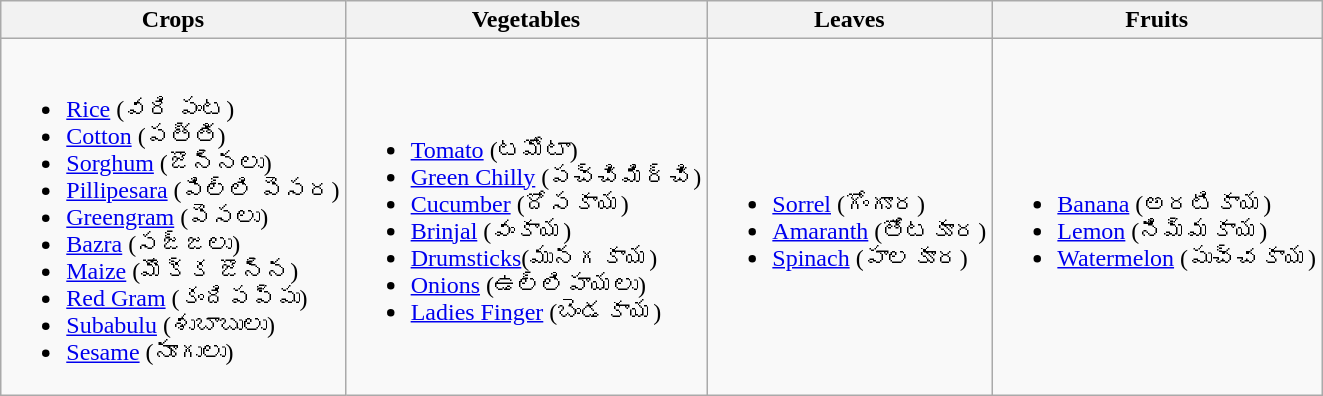<table class="wikitable">
<tr>
<th>Crops</th>
<th>Vegetables</th>
<th>Leaves</th>
<th>Fruits</th>
</tr>
<tr>
<td><br><ul><li><a href='#'>Rice</a> (వరి పంట)</li><li><a href='#'>Cotton</a> (పత్తి)</li><li><a href='#'>Sorghum</a> (జొన్నలు)</li><li><a href='#'>Pillipesara</a> (పిల్లి పెసర)</li><li><a href='#'>Greengram</a> (పెసలు)</li><li><a href='#'>Bazra</a> (సజ్జలు)</li><li><a href='#'>Maize</a> (మొక్క జొన్న)</li><li><a href='#'>Red Gram</a> (కందిపప్పు)</li><li><a href='#'>Subabulu</a> (శుబాబులు)</li><li><a href='#'>Sesame</a> (నూగులు)</li></ul></td>
<td><br><ul><li><a href='#'>Tomato</a> (టమోటా)</li><li><a href='#'>Green Chilly</a> (పచ్చిమిర్చి)</li><li><a href='#'>Cucumber</a> (దోసకాయ)</li><li><a href='#'>Brinjal</a> (వంకాయ)</li><li><a href='#'>Drumsticks</a>(మునగకాయ)</li><li><a href='#'>Onions</a> (ఉల్లిపాయలు)</li><li><a href='#'>Ladies Finger</a> (బెండకాయ)</li></ul></td>
<td><br><ul><li><a href='#'>Sorrel</a> (గోంగూర)</li><li><a href='#'>Amaranth</a> (తోటకూర)</li><li><a href='#'>Spinach</a> (పాలకూర)</li></ul></td>
<td><br><ul><li><a href='#'>Banana</a> (అరటికాయ)</li><li><a href='#'>Lemon</a> (నిమ్మకాయ)</li><li><a href='#'>Watermelon</a> (పుచ్చకాయ)</li></ul></td>
</tr>
</table>
